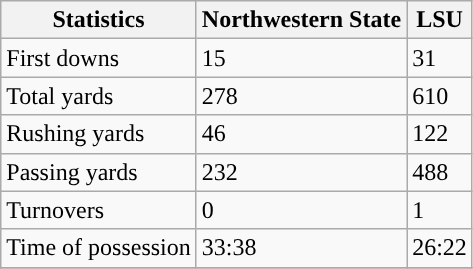<table class="wikitable">
<tr>
<th>Statistics</th>
<th>Northwestern State</th>
<th>LSU</th>
</tr>
<tr>
<td>First downs</td>
<td>15</td>
<td>31</td>
</tr>
<tr>
<td>Total yards</td>
<td>278</td>
<td>610</td>
</tr>
<tr>
<td>Rushing yards</td>
<td>46</td>
<td>122</td>
</tr>
<tr>
<td>Passing yards</td>
<td>232</td>
<td>488</td>
</tr>
<tr>
<td>Turnovers</td>
<td>0</td>
<td>1</td>
</tr>
<tr>
<td>Time of possession</td>
<td>33:38</td>
<td>26:22</td>
</tr>
<tr>
</tr>
</table>
